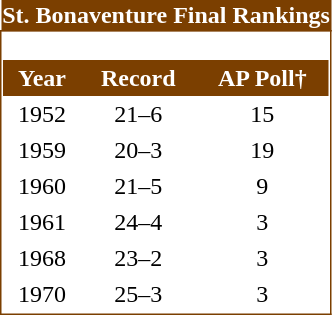<table class="toccolours collapsible" style="background:white; border:1px ##7B3F00solid; border-collapse:collapse;">
<tr>
<th colspan=2 style="background:#7B3F00; color:#FFF;">St. Bonaventure Final Rankings</th>
</tr>
<tr style="background:white;">
<td style="vertical-align:top; border: 1px #7B3F00 solid;"><br><table cellpadding="3" border="0" cellspacing="0" style="width:100%;text-align:center;">
<tr>
<th style="background:#7B3F00; color:#FFF;">Year</th>
<th style="background:#7B3F00; color:#FFF;">Record</th>
<th style="background:#7B3F00; color:#FFF;">AP Poll†</th>
</tr>
<tr>
<td>1952</td>
<td>21–6</td>
<td>15</td>
</tr>
<tr>
<td>1959</td>
<td>20–3</td>
<td>19</td>
</tr>
<tr>
<td>1960</td>
<td>21–5</td>
<td>9</td>
</tr>
<tr>
<td>1961</td>
<td>24–4</td>
<td>3</td>
</tr>
<tr>
<td>1968</td>
<td>23–2</td>
<td>3</td>
</tr>
<tr>
<td>1970</td>
<td>25–3</td>
<td>3</td>
</tr>
</table>
</td>
</tr>
</table>
